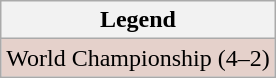<table class="wikitable">
<tr>
<th>Legend</th>
</tr>
<tr style="background:#e5d1cb;">
<td>World Championship (4–2)</td>
</tr>
</table>
